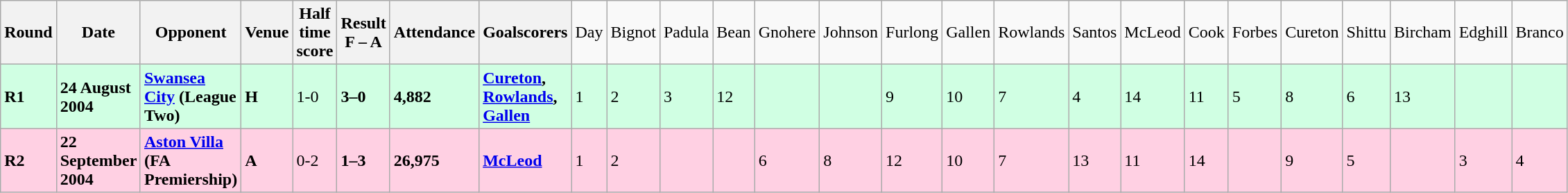<table class="wikitable">
<tr>
<th><strong>Round</strong></th>
<th><strong>Date</strong></th>
<th><strong>Opponent</strong></th>
<th><strong>Venue</strong></th>
<th><strong>Half time score</strong></th>
<th><strong>Result</strong><br><strong>F – A</strong></th>
<th><strong>Attendance</strong></th>
<th><strong>Goalscorers</strong></th>
<td>Day</td>
<td>Bignot</td>
<td>Padula</td>
<td>Bean</td>
<td>Gnohere</td>
<td>Johnson</td>
<td>Furlong</td>
<td>Gallen</td>
<td>Rowlands</td>
<td>Santos</td>
<td>McLeod</td>
<td>Cook</td>
<td>Forbes</td>
<td>Cureton</td>
<td>Shittu</td>
<td>Bircham</td>
<td>Edghill</td>
<td>Branco</td>
</tr>
<tr style="background-color: #d0ffe3;">
<td><strong>R1</strong></td>
<td><strong>24 August 2004</strong></td>
<td><strong><a href='#'>Swansea City</a> (League Two)</strong></td>
<td><strong>H</strong></td>
<td>1-0</td>
<td><strong>3–0</strong></td>
<td><strong>4,882</strong></td>
<td><strong><a href='#'>Cureton</a>, <a href='#'>Rowlands</a>, <a href='#'>Gallen</a></strong></td>
<td>1</td>
<td>2</td>
<td>3</td>
<td>12</td>
<td></td>
<td></td>
<td>9</td>
<td>10</td>
<td>7</td>
<td>4</td>
<td>14</td>
<td>11</td>
<td>5</td>
<td>8</td>
<td>6</td>
<td>13</td>
<td></td>
<td></td>
</tr>
<tr style="background-color: #ffd0e3;">
<td><strong>R2</strong></td>
<td><strong>22 September 2004</strong></td>
<td><strong><a href='#'>Aston Villa</a> (FA Premiership)</strong></td>
<td><strong>A</strong></td>
<td>0-2</td>
<td><strong>1–3</strong></td>
<td><strong>26,975</strong></td>
<td><a href='#'><strong>McLeod</strong></a></td>
<td>1</td>
<td>2</td>
<td></td>
<td></td>
<td>6</td>
<td>8</td>
<td>12</td>
<td>10</td>
<td>7</td>
<td>13</td>
<td>11</td>
<td>14</td>
<td></td>
<td>9</td>
<td>5</td>
<td></td>
<td>3</td>
<td>4</td>
</tr>
</table>
